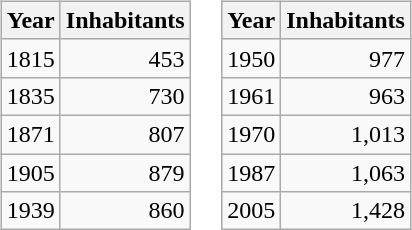<table border="0">
<tr>
<td valign="top"><br><table class="wikitable">
<tr>
<th>Year</th>
<th>Inhabitants</th>
</tr>
<tr>
<td>1815</td>
<td align="right">453</td>
</tr>
<tr>
<td>1835</td>
<td align="right">730</td>
</tr>
<tr>
<td>1871</td>
<td align="right">807</td>
</tr>
<tr>
<td>1905</td>
<td align="right">879</td>
</tr>
<tr>
<td>1939</td>
<td align="right">860</td>
</tr>
</table>
</td>
<td valign="top"><br><table class="wikitable">
<tr>
<th>Year</th>
<th>Inhabitants</th>
</tr>
<tr>
<td>1950</td>
<td align="right">977</td>
</tr>
<tr>
<td>1961</td>
<td align="right">963</td>
</tr>
<tr>
<td>1970</td>
<td align="right">1,013</td>
</tr>
<tr>
<td>1987</td>
<td align="right">1,063</td>
</tr>
<tr>
<td>2005</td>
<td align="right">1,428</td>
</tr>
</table>
</td>
</tr>
</table>
